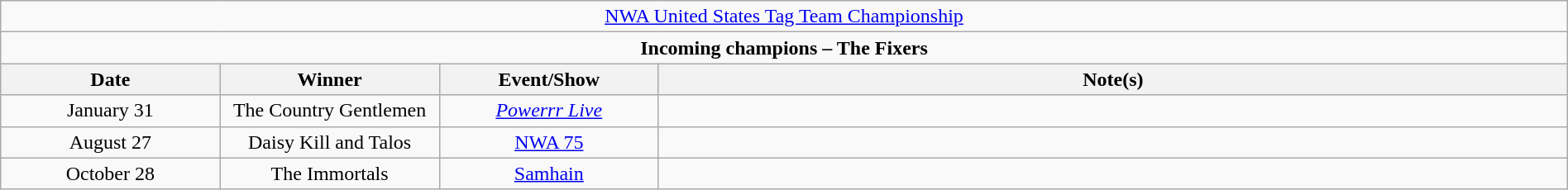<table class="wikitable" style="text-align:center; width:100%;">
<tr>
<td colspan="5" style="text-align: center;"><a href='#'>NWA United States Tag Team Championship</a></td>
</tr>
<tr>
<td colspan="5" style="text-align: center;"><strong>Incoming champions – The Fixers </strong></td>
</tr>
<tr>
<th width=14%>Date</th>
<th width=14%>Winner</th>
<th width=14%>Event/Show</th>
<th width=58%>Note(s)</th>
</tr>
<tr>
<td>January 31</td>
<td>The Country Gentlemen<br></td>
<td><em><a href='#'>Powerrr Live</a></em></td>
<td></td>
</tr>
<tr>
<td>August 27</td>
<td>Daisy Kill and Talos</td>
<td><a href='#'>NWA 75</a><br></td>
<td></td>
</tr>
<tr>
<td>October 28</td>
<td>The Immortals<br></td>
<td><a href='#'>Samhain</a><br></td>
<td></td>
</tr>
</table>
